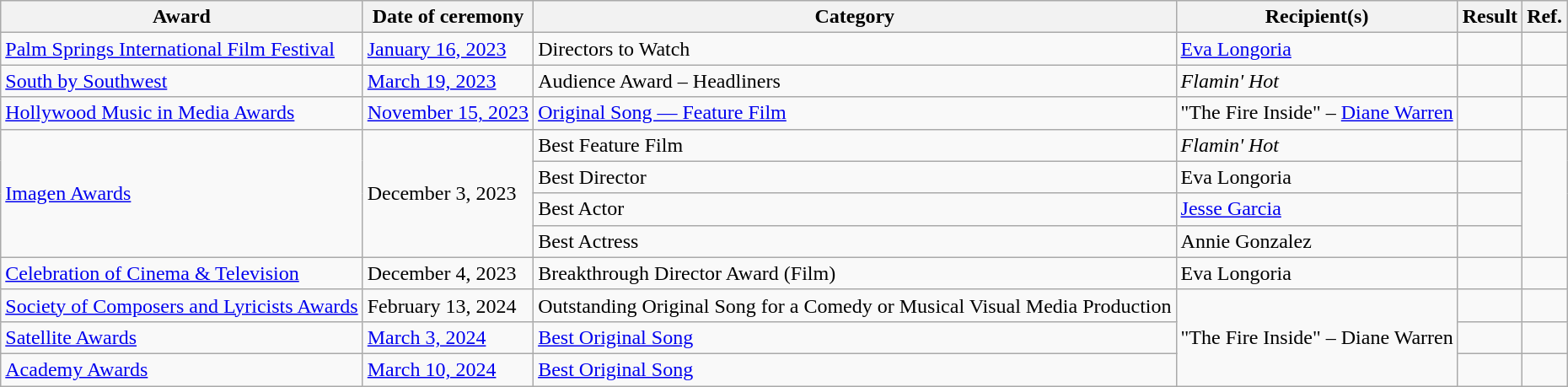<table class="wikitable sortable">
<tr>
<th>Award</th>
<th>Date of ceremony</th>
<th>Category</th>
<th>Recipient(s)</th>
<th>Result</th>
<th>Ref.</th>
</tr>
<tr>
<td><a href='#'>Palm Springs International Film Festival</a></td>
<td><a href='#'>January 16, 2023</a></td>
<td>Directors to Watch</td>
<td><a href='#'>Eva Longoria</a></td>
<td></td>
<td style="text-align:center;"></td>
</tr>
<tr>
<td><a href='#'>South by Southwest</a></td>
<td><a href='#'>March 19, 2023</a></td>
<td>Audience Award – Headliners</td>
<td><em>Flamin' Hot</em></td>
<td></td>
<td style="text-align:center;"></td>
</tr>
<tr>
<td><a href='#'>Hollywood Music in Media Awards</a></td>
<td><a href='#'>November 15, 2023</a></td>
<td><a href='#'>Original Song — Feature Film</a></td>
<td>"The Fire Inside" –  <a href='#'>Diane Warren</a></td>
<td></td>
<td style="text-align:center;"></td>
</tr>
<tr>
<td rowspan="4"><a href='#'>Imagen Awards</a></td>
<td rowspan="4">December 3, 2023</td>
<td>Best Feature Film</td>
<td><em>Flamin' Hot</em></td>
<td></td>
<td rowspan="4" style="text-align:center;"></td>
</tr>
<tr>
<td>Best Director</td>
<td>Eva Longoria</td>
<td></td>
</tr>
<tr>
<td>Best Actor</td>
<td><a href='#'>Jesse Garcia</a></td>
<td></td>
</tr>
<tr>
<td>Best Actress</td>
<td>Annie Gonzalez</td>
<td></td>
</tr>
<tr>
<td><a href='#'>Celebration of Cinema & Television</a></td>
<td>December 4, 2023</td>
<td>Breakthrough Director Award (Film)</td>
<td>Eva Longoria</td>
<td></td>
<td style="text-align:center;"></td>
</tr>
<tr>
<td><a href='#'>Society of Composers and Lyricists Awards</a></td>
<td>February 13, 2024</td>
<td>Outstanding Original Song for a Comedy or Musical Visual Media Production</td>
<td rowspan="3">"The Fire Inside" –  Diane Warren</td>
<td></td>
<td style="text-align:center;"></td>
</tr>
<tr>
<td><a href='#'>Satellite Awards</a></td>
<td><a href='#'>March 3, 2024</a></td>
<td><a href='#'>Best Original Song</a></td>
<td></td>
<td style="text-align:center;"></td>
</tr>
<tr>
<td><a href='#'>Academy Awards</a></td>
<td><a href='#'>March 10, 2024</a></td>
<td><a href='#'>Best Original Song</a></td>
<td></td>
<td style="text-align:center;"></td>
</tr>
</table>
